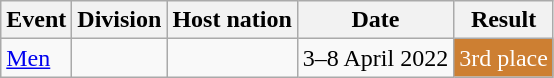<table class=wikitable>
<tr>
<th>Event</th>
<th>Division</th>
<th>Host nation</th>
<th>Date</th>
<th>Result</th>
</tr>
<tr>
<td><a href='#'>Men</a></td>
<td></td>
<td></td>
<td>3–8 April 2022</td>
<td style="background:#CD7F32; color:white">3rd place<br></td>
</tr>
</table>
